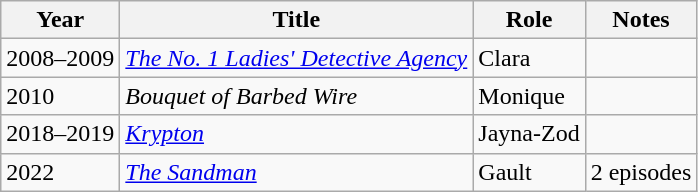<table class="wikitable">
<tr>
<th>Year</th>
<th>Title</th>
<th>Role</th>
<th>Notes</th>
</tr>
<tr>
<td>2008–2009</td>
<td><em><a href='#'>The No. 1 Ladies' Detective Agency</a></em></td>
<td>Clara</td>
<td></td>
</tr>
<tr>
<td>2010</td>
<td><em>Bouquet of Barbed Wire</em></td>
<td>Monique</td>
<td></td>
</tr>
<tr>
<td>2018–2019</td>
<td><em><a href='#'>Krypton</a></em></td>
<td>Jayna-Zod</td>
<td></td>
</tr>
<tr>
<td>2022</td>
<td><em><a href='#'>The Sandman</a></em></td>
<td>Gault</td>
<td>2 episodes</td>
</tr>
</table>
